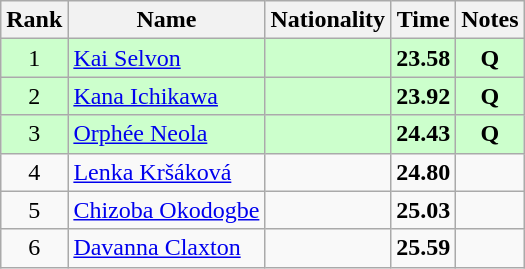<table class="wikitable sortable" style="text-align:center">
<tr>
<th>Rank</th>
<th>Name</th>
<th>Nationality</th>
<th>Time</th>
<th>Notes</th>
</tr>
<tr bgcolor=ccffcc>
<td>1</td>
<td align=left><a href='#'>Kai Selvon</a></td>
<td align=left></td>
<td><strong>23.58</strong></td>
<td><strong>Q</strong></td>
</tr>
<tr bgcolor=ccffcc>
<td>2</td>
<td align=left><a href='#'>Kana Ichikawa</a></td>
<td align=left></td>
<td><strong>23.92</strong></td>
<td><strong>Q</strong></td>
</tr>
<tr bgcolor=ccffcc>
<td>3</td>
<td align=left><a href='#'>Orphée Neola</a></td>
<td align=left></td>
<td><strong>24.43</strong></td>
<td><strong>Q</strong></td>
</tr>
<tr>
<td>4</td>
<td align=left><a href='#'>Lenka Kršáková</a></td>
<td align=left></td>
<td><strong>24.80</strong></td>
<td></td>
</tr>
<tr>
<td>5</td>
<td align=left><a href='#'>Chizoba Okodogbe</a></td>
<td align=left></td>
<td><strong>25.03</strong></td>
<td></td>
</tr>
<tr>
<td>6</td>
<td align=left><a href='#'>Davanna Claxton</a></td>
<td align=left></td>
<td><strong>25.59</strong></td>
<td></td>
</tr>
</table>
